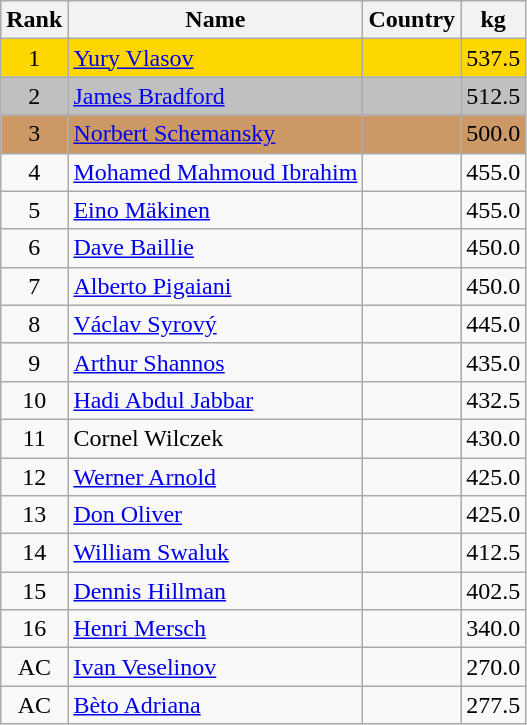<table class="wikitable sortable" style="text-align:center">
<tr>
<th>Rank</th>
<th>Name</th>
<th>Country</th>
<th>kg</th>
</tr>
<tr bgcolor=gold>
<td>1</td>
<td align="left"><a href='#'>Yury Vlasov</a></td>
<td align="left"></td>
<td>537.5</td>
</tr>
<tr bgcolor=silver>
<td>2</td>
<td align="left"><a href='#'>James Bradford</a></td>
<td align="left"></td>
<td>512.5</td>
</tr>
<tr bgcolor=#CC9966>
<td>3</td>
<td align="left"><a href='#'>Norbert Schemansky</a></td>
<td align="left"></td>
<td>500.0</td>
</tr>
<tr>
<td>4</td>
<td align="left"><a href='#'>Mohamed Mahmoud Ibrahim</a></td>
<td align="left"></td>
<td>455.0</td>
</tr>
<tr>
<td>5</td>
<td align="left"><a href='#'>Eino Mäkinen</a></td>
<td align="left"></td>
<td>455.0</td>
</tr>
<tr>
<td>6</td>
<td align="left"><a href='#'>Dave Baillie</a></td>
<td align="left"></td>
<td>450.0</td>
</tr>
<tr>
<td>7</td>
<td align="left"><a href='#'>Alberto Pigaiani</a></td>
<td align="left"></td>
<td>450.0</td>
</tr>
<tr>
<td>8</td>
<td align="left"><a href='#'>Václav Syrový</a></td>
<td align="left"></td>
<td>445.0</td>
</tr>
<tr>
<td>9</td>
<td align="left"><a href='#'>Arthur Shannos</a></td>
<td align="left"></td>
<td>435.0</td>
</tr>
<tr>
<td>10</td>
<td align="left"><a href='#'>Hadi Abdul Jabbar</a></td>
<td align="left"></td>
<td>432.5</td>
</tr>
<tr>
<td>11</td>
<td align="left">Cornel Wilczek</td>
<td align="left"></td>
<td>430.0</td>
</tr>
<tr>
<td>12</td>
<td align="left"><a href='#'>Werner Arnold</a></td>
<td align="left"></td>
<td>425.0</td>
</tr>
<tr>
<td>13</td>
<td align="left"><a href='#'>Don Oliver</a></td>
<td align="left"></td>
<td>425.0</td>
</tr>
<tr>
<td>14</td>
<td align="left"><a href='#'>William Swaluk</a></td>
<td align="left"></td>
<td>412.5</td>
</tr>
<tr>
<td>15</td>
<td align="left"><a href='#'>Dennis Hillman</a></td>
<td align="left"></td>
<td>402.5</td>
</tr>
<tr>
<td>16</td>
<td align="left"><a href='#'>Henri Mersch</a></td>
<td align="left"></td>
<td>340.0</td>
</tr>
<tr>
<td>AC</td>
<td align="left"><a href='#'>Ivan Veselinov</a></td>
<td align="left"></td>
<td>270.0</td>
</tr>
<tr>
<td>AC</td>
<td align="left"><a href='#'>Bèto Adriana</a></td>
<td align="left"></td>
<td>277.5</td>
</tr>
</table>
